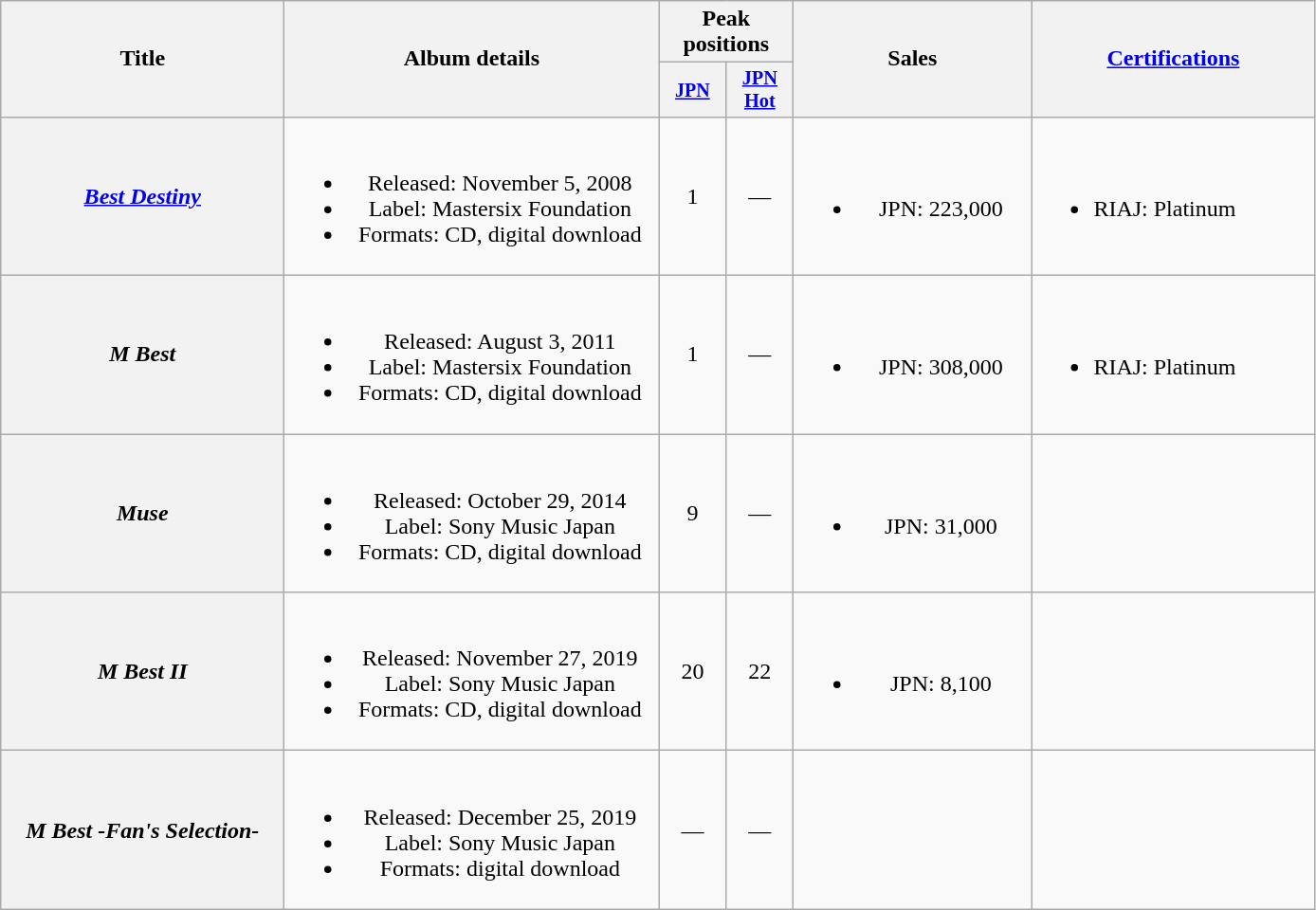<table class="wikitable plainrowheaders" style="text-align:center;">
<tr>
<th style="width:12em;" rowspan="2">Title</th>
<th style="width:16em;" rowspan="2">Album details</th>
<th colspan="2">Peak positions</th>
<th style="width:10em;" rowspan="2">Sales</th>
<th style="width:12em;" rowspan="2"><a href='#'>Certifications</a></th>
</tr>
<tr>
<th style="width:2.5em;"><small><a href='#'>JPN</a></small><br></th>
<th style="width:3em;font-size:85%"><a href='#'>JPN<br>Hot</a><br></th>
</tr>
<tr>
<th scope="row"><em><a href='#'>Best Destiny</a></em></th>
<td><br><ul><li>Released: November 5, 2008</li><li>Label: Mastersix Foundation</li><li>Formats: CD, digital download</li></ul></td>
<td>1</td>
<td>—</td>
<td><br><ul><li>JPN: 223,000</li></ul></td>
<td align="left"><br><ul><li>RIAJ: Platinum</li></ul></td>
</tr>
<tr>
<th scope="row"><em>M Best</em></th>
<td><br><ul><li>Released: August 3, 2011</li><li>Label: Mastersix Foundation</li><li>Formats: CD, digital download</li></ul></td>
<td>1</td>
<td>—</td>
<td><br><ul><li>JPN: 308,000</li></ul></td>
<td align="left"><br><ul><li>RIAJ: Platinum</li></ul></td>
</tr>
<tr>
<th scope="row"><em>Muse</em></th>
<td><br><ul><li>Released: October 29, 2014</li><li>Label: Sony Music Japan</li><li>Formats: CD, digital download</li></ul></td>
<td>9</td>
<td>—</td>
<td><br><ul><li>JPN: 31,000</li></ul></td>
<td align="left"></td>
</tr>
<tr>
<th scope="row"><em>M Best II</em></th>
<td><br><ul><li>Released: November 27, 2019</li><li>Label: Sony Music Japan</li><li>Formats: CD, digital download</li></ul></td>
<td>20</td>
<td>22</td>
<td><br><ul><li>JPN: 8,100</li></ul></td>
<td align="left"></td>
</tr>
<tr>
<th scope="row"><em>M Best -Fan's Selection-</em></th>
<td><br><ul><li>Released: December 25, 2019</li><li>Label: Sony Music Japan</li><li>Formats: digital download</li></ul></td>
<td>—</td>
<td>—</td>
<td></td>
<td></td>
</tr>
</table>
